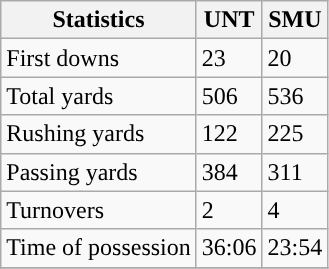<table class="wikitable">
<tr>
<th>Statistics</th>
<th>UNT</th>
<th>SMU</th>
</tr>
<tr>
<td>First downs</td>
<td>23</td>
<td>20</td>
</tr>
<tr>
<td>Total yards</td>
<td>506</td>
<td>536</td>
</tr>
<tr>
<td>Rushing yards</td>
<td>122</td>
<td>225</td>
</tr>
<tr>
<td>Passing yards</td>
<td>384</td>
<td>311</td>
</tr>
<tr>
<td>Turnovers</td>
<td>2</td>
<td>4</td>
</tr>
<tr>
<td>Time of possession</td>
<td>36:06</td>
<td>23:54</td>
</tr>
<tr>
</tr>
</table>
